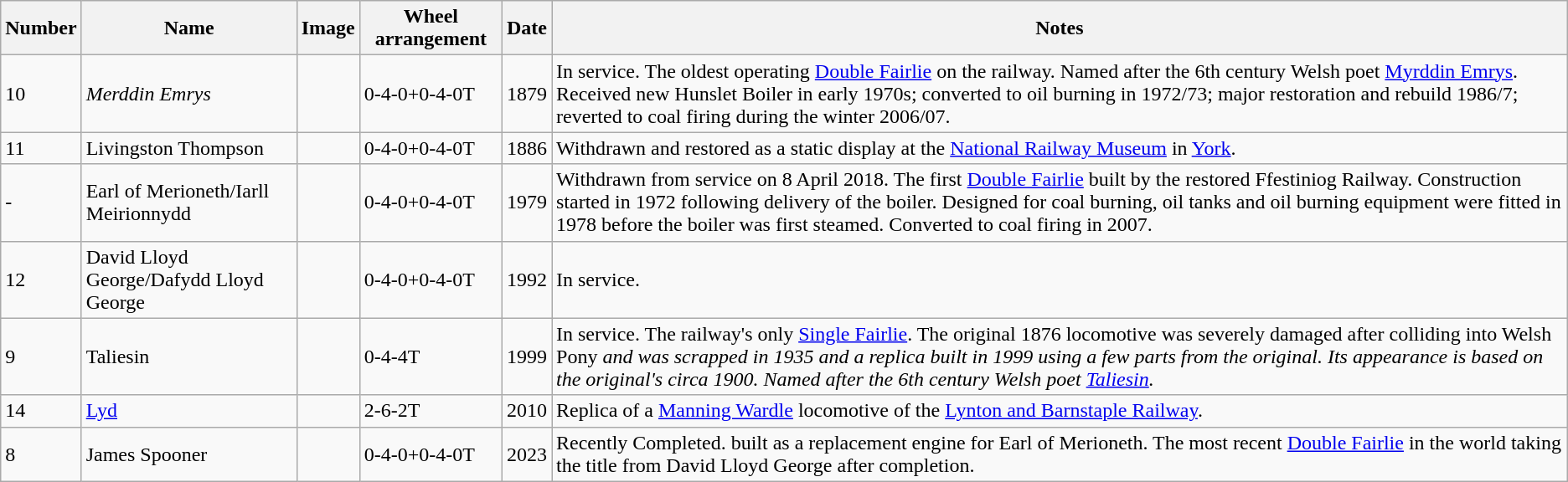<table class="wikitable">
<tr>
<th>Number</th>
<th>Name</th>
<th>Image</th>
<th>Wheel arrangement</th>
<th>Date</th>
<th>Notes</th>
</tr>
<tr>
<td>10</td>
<td><em>Merddin Emrys</em></td>
<td></td>
<td>0-4-0+0-4-0T</td>
<td>1879</td>
<td>In service. The oldest operating <a href='#'>Double Fairlie</a> on the railway. Named after the 6th century Welsh poet <a href='#'>Myrddin Emrys</a>. Received new Hunslet Boiler in early 1970s; converted to oil burning in 1972/73; major restoration and rebuild 1986/7; reverted to coal firing during the winter 2006/07.</td>
</tr>
<tr>
<td>11</td>
<td>Livingston Thompson<em></td>
<td></td>
<td>0-4-0+0-4-0T</td>
<td>1886</td>
<td>Withdrawn and restored as a static display at the <a href='#'>National Railway Museum</a> in <a href='#'>York</a>.</td>
</tr>
<tr>
<td>-</td>
<td></em>Earl of Merioneth/Iarll Meirionnydd<em></td>
<td></td>
<td>0-4-0+0-4-0T</td>
<td>1979</td>
<td>Withdrawn from service on 8 April 2018. The first <a href='#'>Double Fairlie</a> built by the restored Ffestiniog Railway. Construction started in 1972 following delivery of the boiler. Designed for coal burning, oil tanks and oil burning equipment were fitted in 1978 before the boiler was first steamed. Converted to coal firing in 2007.</td>
</tr>
<tr>
<td>12</td>
<td></em>David Lloyd George/Dafydd Lloyd George<em></td>
<td></td>
<td>0-4-0+0-4-0T</td>
<td>1992</td>
<td>In service.</td>
</tr>
<tr>
<td>9</td>
<td></em>Taliesin<em></td>
<td></td>
<td>0-4-4T</td>
<td>1999</td>
<td>In service. The railway's only <a href='#'>Single Fairlie</a>. The original 1876 locomotive was severely damaged after colliding into </em>Welsh Pony<em> and was scrapped in 1935 and a replica built in 1999 using a few parts from the original. Its appearance is based on the original's circa 1900. Named after the 6th century Welsh poet <a href='#'>Taliesin</a>.</td>
</tr>
<tr>
<td>14</td>
<td></em><a href='#'>Lyd</a><em></td>
<td></td>
<td>2-6-2T</td>
<td>2010</td>
<td>Replica of a <a href='#'>Manning Wardle</a> locomotive of the <a href='#'>Lynton and Barnstaple Railway</a>.</td>
</tr>
<tr>
<td>8</td>
<td></em>James Spooner<em></td>
<td></td>
<td>0-4-0+0-4-0T</td>
<td>2023</td>
<td>Recently Completed. built as a replacement engine for Earl of Merioneth. The most recent <a href='#'>Double Fairlie</a> in the world taking the title from David Lloyd George after completion.</td>
</tr>
</table>
